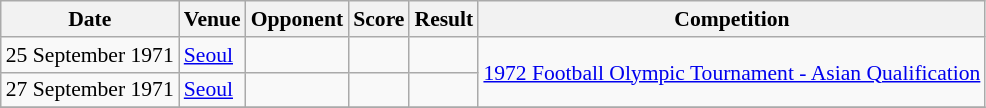<table class="wikitable collapsible" style="font-size:90%">
<tr>
<th>Date</th>
<th>Venue</th>
<th>Opponent</th>
<th>Score</th>
<th>Result</th>
<th>Competition</th>
</tr>
<tr>
<td>25 September 1971</td>
<td><a href='#'>Seoul</a></td>
<td></td>
<td></td>
<td></td>
<td rowspan=2><a href='#'>1972 Football Olympic Tournament - Asian Qualification</a></td>
</tr>
<tr>
<td>27 September 1971</td>
<td><a href='#'>Seoul</a></td>
<td></td>
<td></td>
<td></td>
</tr>
<tr>
</tr>
</table>
